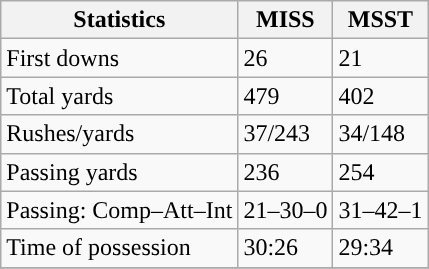<table class="wikitable" style="float: left;">
<tr>
<th>Statistics</th>
<th>MISS</th>
<th>MSST</th>
</tr>
<tr>
<td>First downs</td>
<td>26</td>
<td>21</td>
</tr>
<tr>
<td>Total yards</td>
<td>479</td>
<td>402</td>
</tr>
<tr>
<td>Rushes/yards</td>
<td>37/243</td>
<td>34/148</td>
</tr>
<tr>
<td>Passing yards</td>
<td>236</td>
<td>254</td>
</tr>
<tr>
<td>Passing: Comp–Att–Int</td>
<td>21–30–0</td>
<td>31–42–1</td>
</tr>
<tr>
<td>Time of possession</td>
<td>30:26</td>
<td>29:34</td>
</tr>
<tr>
</tr>
</table>
